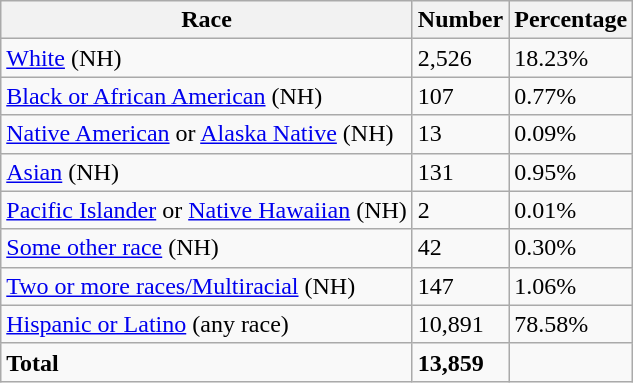<table class="wikitable">
<tr>
<th>Race</th>
<th>Number</th>
<th>Percentage</th>
</tr>
<tr>
<td><a href='#'>White</a> (NH)</td>
<td>2,526</td>
<td>18.23%</td>
</tr>
<tr>
<td><a href='#'>Black or African American</a> (NH)</td>
<td>107</td>
<td>0.77%</td>
</tr>
<tr>
<td><a href='#'>Native American</a> or <a href='#'>Alaska Native</a> (NH)</td>
<td>13</td>
<td>0.09%</td>
</tr>
<tr>
<td><a href='#'>Asian</a> (NH)</td>
<td>131</td>
<td>0.95%</td>
</tr>
<tr>
<td><a href='#'>Pacific Islander</a> or <a href='#'>Native Hawaiian</a> (NH)</td>
<td>2</td>
<td>0.01%</td>
</tr>
<tr>
<td><a href='#'>Some other race</a>  (NH)</td>
<td>42</td>
<td>0.30%</td>
</tr>
<tr>
<td><a href='#'>Two or more races/Multiracial</a> (NH)</td>
<td>147</td>
<td>1.06%</td>
</tr>
<tr>
<td><a href='#'>Hispanic or Latino</a> (any race)</td>
<td>10,891</td>
<td>78.58%</td>
</tr>
<tr>
<td><strong>Total</strong></td>
<td><strong>13,859</strong></td>
<td></td>
</tr>
</table>
